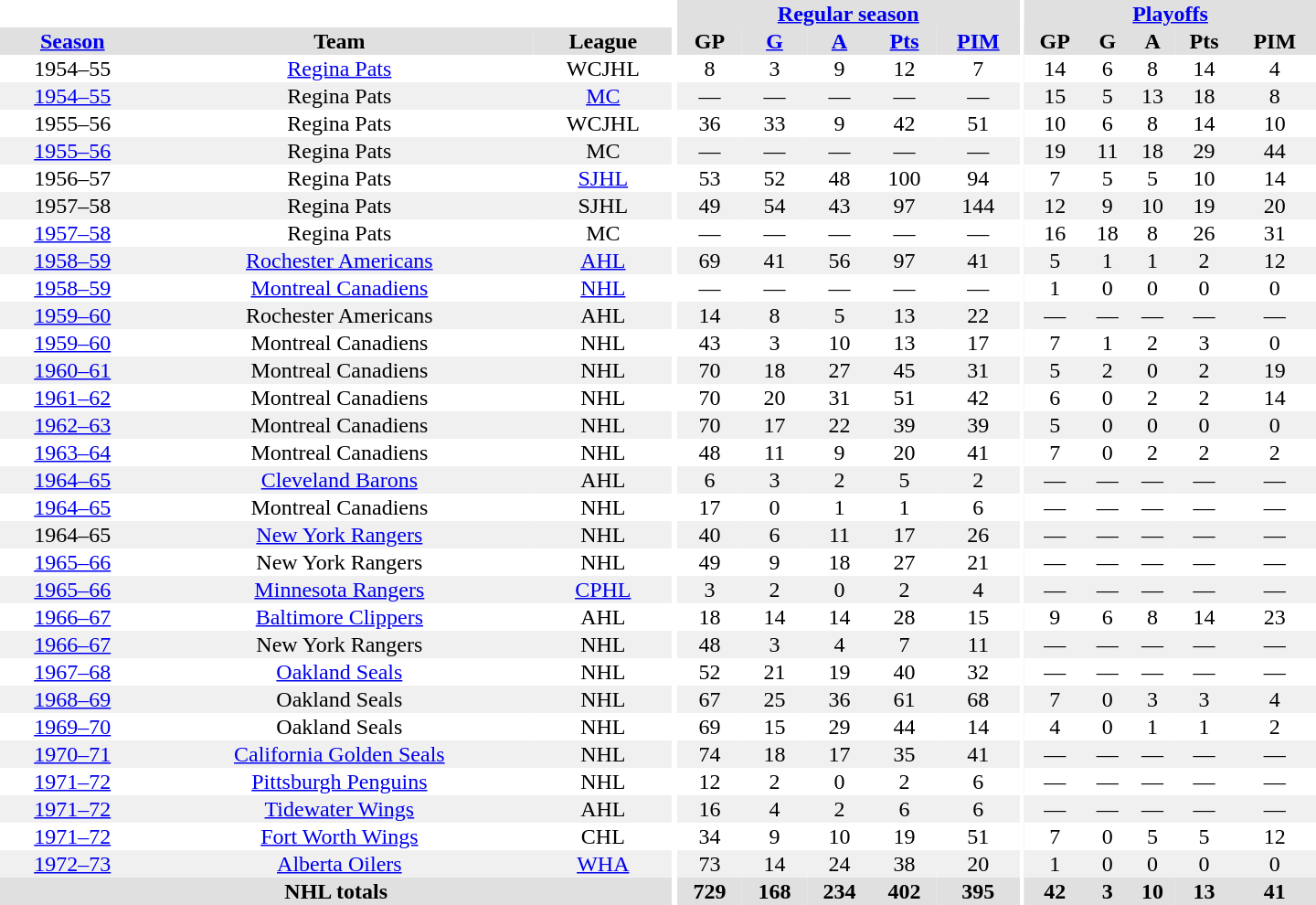<table border="0" cellpadding="1" cellspacing="0" style="text-align:center; width:60em">
<tr bgcolor="#e0e0e0">
<th colspan="3" bgcolor="#ffffff"></th>
<th rowspan="99" bgcolor="#ffffff"></th>
<th colspan="5"><a href='#'>Regular season</a></th>
<th rowspan="99" bgcolor="#ffffff"></th>
<th colspan="5"><a href='#'>Playoffs</a></th>
</tr>
<tr bgcolor="#e0e0e0">
<th><a href='#'>Season</a></th>
<th>Team</th>
<th>League</th>
<th>GP</th>
<th><a href='#'>G</a></th>
<th><a href='#'>A</a></th>
<th><a href='#'>Pts</a></th>
<th><a href='#'>PIM</a></th>
<th>GP</th>
<th>G</th>
<th>A</th>
<th>Pts</th>
<th>PIM</th>
</tr>
<tr>
<td>1954–55</td>
<td><a href='#'>Regina Pats</a></td>
<td>WCJHL</td>
<td>8</td>
<td>3</td>
<td>9</td>
<td>12</td>
<td>7</td>
<td>14</td>
<td>6</td>
<td>8</td>
<td>14</td>
<td>4</td>
</tr>
<tr bgcolor="#f0f0f0">
<td><a href='#'>1954–55</a></td>
<td>Regina Pats</td>
<td><a href='#'>MC</a></td>
<td>—</td>
<td>—</td>
<td>—</td>
<td>—</td>
<td>—</td>
<td>15</td>
<td>5</td>
<td>13</td>
<td>18</td>
<td>8</td>
</tr>
<tr>
<td>1955–56</td>
<td>Regina Pats</td>
<td>WCJHL</td>
<td>36</td>
<td>33</td>
<td>9</td>
<td>42</td>
<td>51</td>
<td>10</td>
<td>6</td>
<td>8</td>
<td>14</td>
<td>10</td>
</tr>
<tr bgcolor="#f0f0f0">
<td><a href='#'>1955–56</a></td>
<td>Regina Pats</td>
<td>MC</td>
<td>—</td>
<td>—</td>
<td>—</td>
<td>—</td>
<td>—</td>
<td>19</td>
<td>11</td>
<td>18</td>
<td>29</td>
<td>44</td>
</tr>
<tr>
<td>1956–57</td>
<td>Regina Pats</td>
<td><a href='#'>SJHL</a></td>
<td>53</td>
<td>52</td>
<td>48</td>
<td>100</td>
<td>94</td>
<td>7</td>
<td>5</td>
<td>5</td>
<td>10</td>
<td>14</td>
</tr>
<tr bgcolor="#f0f0f0">
<td>1957–58</td>
<td>Regina Pats</td>
<td>SJHL</td>
<td>49</td>
<td>54</td>
<td>43</td>
<td>97</td>
<td>144</td>
<td>12</td>
<td>9</td>
<td>10</td>
<td>19</td>
<td>20</td>
</tr>
<tr>
<td><a href='#'>1957–58</a></td>
<td>Regina Pats</td>
<td>MC</td>
<td>—</td>
<td>—</td>
<td>—</td>
<td>—</td>
<td>—</td>
<td>16</td>
<td>18</td>
<td>8</td>
<td>26</td>
<td>31</td>
</tr>
<tr bgcolor="#f0f0f0">
<td><a href='#'>1958–59</a></td>
<td><a href='#'>Rochester Americans</a></td>
<td><a href='#'>AHL</a></td>
<td>69</td>
<td>41</td>
<td>56</td>
<td>97</td>
<td>41</td>
<td>5</td>
<td>1</td>
<td>1</td>
<td>2</td>
<td>12</td>
</tr>
<tr>
<td><a href='#'>1958–59</a></td>
<td><a href='#'>Montreal Canadiens</a></td>
<td><a href='#'>NHL</a></td>
<td>—</td>
<td>—</td>
<td>—</td>
<td>—</td>
<td>—</td>
<td>1</td>
<td>0</td>
<td>0</td>
<td>0</td>
<td>0</td>
</tr>
<tr bgcolor="#f0f0f0">
<td><a href='#'>1959–60</a></td>
<td>Rochester Americans</td>
<td>AHL</td>
<td>14</td>
<td>8</td>
<td>5</td>
<td>13</td>
<td>22</td>
<td>—</td>
<td>—</td>
<td>—</td>
<td>—</td>
<td>—</td>
</tr>
<tr>
<td><a href='#'>1959–60</a></td>
<td>Montreal Canadiens</td>
<td>NHL</td>
<td>43</td>
<td>3</td>
<td>10</td>
<td>13</td>
<td>17</td>
<td>7</td>
<td>1</td>
<td>2</td>
<td>3</td>
<td>0</td>
</tr>
<tr bgcolor="#f0f0f0">
<td><a href='#'>1960–61</a></td>
<td>Montreal Canadiens</td>
<td>NHL</td>
<td>70</td>
<td>18</td>
<td>27</td>
<td>45</td>
<td>31</td>
<td>5</td>
<td>2</td>
<td>0</td>
<td>2</td>
<td>19</td>
</tr>
<tr>
<td><a href='#'>1961–62</a></td>
<td>Montreal Canadiens</td>
<td>NHL</td>
<td>70</td>
<td>20</td>
<td>31</td>
<td>51</td>
<td>42</td>
<td>6</td>
<td>0</td>
<td>2</td>
<td>2</td>
<td>14</td>
</tr>
<tr bgcolor="#f0f0f0">
<td><a href='#'>1962–63</a></td>
<td>Montreal Canadiens</td>
<td>NHL</td>
<td>70</td>
<td>17</td>
<td>22</td>
<td>39</td>
<td>39</td>
<td>5</td>
<td>0</td>
<td>0</td>
<td>0</td>
<td>0</td>
</tr>
<tr>
<td><a href='#'>1963–64</a></td>
<td>Montreal Canadiens</td>
<td>NHL</td>
<td>48</td>
<td>11</td>
<td>9</td>
<td>20</td>
<td>41</td>
<td>7</td>
<td>0</td>
<td>2</td>
<td>2</td>
<td>2</td>
</tr>
<tr bgcolor="#f0f0f0">
<td><a href='#'>1964–65</a></td>
<td><a href='#'>Cleveland Barons</a></td>
<td>AHL</td>
<td>6</td>
<td>3</td>
<td>2</td>
<td>5</td>
<td>2</td>
<td>—</td>
<td>—</td>
<td>—</td>
<td>—</td>
<td>—</td>
</tr>
<tr>
<td><a href='#'>1964–65</a></td>
<td>Montreal Canadiens</td>
<td>NHL</td>
<td>17</td>
<td>0</td>
<td>1</td>
<td>1</td>
<td>6</td>
<td>—</td>
<td>—</td>
<td>—</td>
<td>—</td>
<td>—</td>
</tr>
<tr bgcolor="#f0f0f0">
<td>1964–65</td>
<td><a href='#'>New York Rangers</a></td>
<td>NHL</td>
<td>40</td>
<td>6</td>
<td>11</td>
<td>17</td>
<td>26</td>
<td>—</td>
<td>—</td>
<td>—</td>
<td>—</td>
<td>—</td>
</tr>
<tr>
<td><a href='#'>1965–66</a></td>
<td>New York Rangers</td>
<td>NHL</td>
<td>49</td>
<td>9</td>
<td>18</td>
<td>27</td>
<td>21</td>
<td>—</td>
<td>—</td>
<td>—</td>
<td>—</td>
<td>—</td>
</tr>
<tr bgcolor="#f0f0f0">
<td><a href='#'>1965–66</a></td>
<td><a href='#'>Minnesota Rangers</a></td>
<td><a href='#'>CPHL</a></td>
<td>3</td>
<td>2</td>
<td>0</td>
<td>2</td>
<td>4</td>
<td>—</td>
<td>—</td>
<td>—</td>
<td>—</td>
<td>—</td>
</tr>
<tr>
<td><a href='#'>1966–67</a></td>
<td><a href='#'>Baltimore Clippers</a></td>
<td>AHL</td>
<td>18</td>
<td>14</td>
<td>14</td>
<td>28</td>
<td>15</td>
<td>9</td>
<td>6</td>
<td>8</td>
<td>14</td>
<td>23</td>
</tr>
<tr bgcolor="#f0f0f0">
<td><a href='#'>1966–67</a></td>
<td>New York Rangers</td>
<td>NHL</td>
<td>48</td>
<td>3</td>
<td>4</td>
<td>7</td>
<td>11</td>
<td>—</td>
<td>—</td>
<td>—</td>
<td>—</td>
<td>—</td>
</tr>
<tr>
<td><a href='#'>1967–68</a></td>
<td><a href='#'>Oakland Seals</a></td>
<td>NHL</td>
<td>52</td>
<td>21</td>
<td>19</td>
<td>40</td>
<td>32</td>
<td>—</td>
<td>—</td>
<td>—</td>
<td>—</td>
<td>—</td>
</tr>
<tr bgcolor="#f0f0f0">
<td><a href='#'>1968–69</a></td>
<td>Oakland Seals</td>
<td>NHL</td>
<td>67</td>
<td>25</td>
<td>36</td>
<td>61</td>
<td>68</td>
<td>7</td>
<td>0</td>
<td>3</td>
<td>3</td>
<td>4</td>
</tr>
<tr>
<td><a href='#'>1969–70</a></td>
<td>Oakland Seals</td>
<td>NHL</td>
<td>69</td>
<td>15</td>
<td>29</td>
<td>44</td>
<td>14</td>
<td>4</td>
<td>0</td>
<td>1</td>
<td>1</td>
<td>2</td>
</tr>
<tr bgcolor="#f0f0f0">
<td><a href='#'>1970–71</a></td>
<td><a href='#'>California Golden Seals</a></td>
<td>NHL</td>
<td>74</td>
<td>18</td>
<td>17</td>
<td>35</td>
<td>41</td>
<td>—</td>
<td>—</td>
<td>—</td>
<td>—</td>
<td>—</td>
</tr>
<tr>
<td><a href='#'>1971–72</a></td>
<td><a href='#'>Pittsburgh Penguins</a></td>
<td>NHL</td>
<td>12</td>
<td>2</td>
<td>0</td>
<td>2</td>
<td>6</td>
<td>—</td>
<td>—</td>
<td>—</td>
<td>—</td>
<td>—</td>
</tr>
<tr bgcolor="#f0f0f0">
<td><a href='#'>1971–72</a></td>
<td><a href='#'>Tidewater Wings</a></td>
<td>AHL</td>
<td>16</td>
<td>4</td>
<td>2</td>
<td>6</td>
<td>6</td>
<td>—</td>
<td>—</td>
<td>—</td>
<td>—</td>
<td>—</td>
</tr>
<tr>
<td><a href='#'>1971–72</a></td>
<td><a href='#'>Fort Worth Wings</a></td>
<td>CHL</td>
<td>34</td>
<td>9</td>
<td>10</td>
<td>19</td>
<td>51</td>
<td>7</td>
<td>0</td>
<td>5</td>
<td>5</td>
<td>12</td>
</tr>
<tr bgcolor="#f0f0f0">
<td><a href='#'>1972–73</a></td>
<td><a href='#'>Alberta Oilers</a></td>
<td><a href='#'>WHA</a></td>
<td>73</td>
<td>14</td>
<td>24</td>
<td>38</td>
<td>20</td>
<td>1</td>
<td>0</td>
<td>0</td>
<td>0</td>
<td>0</td>
</tr>
<tr bgcolor="#e0e0e0">
<th colspan="3">NHL totals</th>
<th>729</th>
<th>168</th>
<th>234</th>
<th>402</th>
<th>395</th>
<th>42</th>
<th>3</th>
<th>10</th>
<th>13</th>
<th>41</th>
</tr>
</table>
